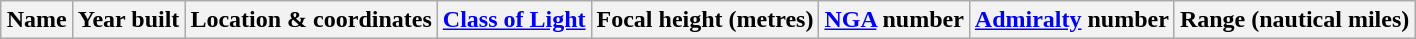<table class="wikitable sortable" style="margin:auto;text-align:center">
<tr>
<th>Name</th>
<th>Year built</th>
<th>Location & coordinates</th>
<th><a href='#'>Class of Light</a></th>
<th>Focal height (metres)</th>
<th><a href='#'>NGA</a> number</th>
<th><a href='#'>Admiralty</a> number</th>
<th>Range (nautical miles)<br>










</th>
</tr>
</table>
